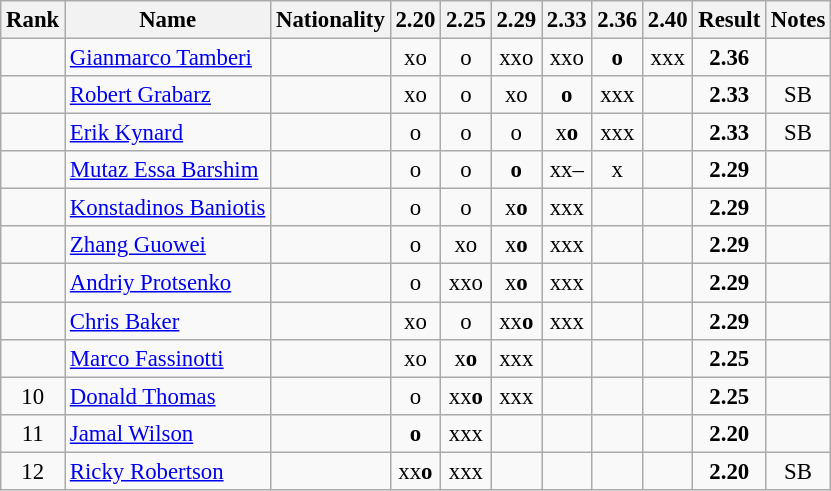<table class="wikitable sortable" style="text-align:center;font-size:95%">
<tr>
<th>Rank</th>
<th>Name</th>
<th>Nationality</th>
<th>2.20</th>
<th>2.25</th>
<th>2.29</th>
<th>2.33</th>
<th>2.36</th>
<th>2.40</th>
<th>Result</th>
<th>Notes</th>
</tr>
<tr>
<td></td>
<td align=left><a href='#'>Gianmarco Tamberi</a></td>
<td align=left></td>
<td>xo</td>
<td>o</td>
<td>xxo</td>
<td>xxo</td>
<td><strong>o</strong></td>
<td>xxx</td>
<td><strong>2.36</strong></td>
<td></td>
</tr>
<tr>
<td></td>
<td align=left><a href='#'>Robert Grabarz</a></td>
<td align=left></td>
<td>xo</td>
<td>o</td>
<td>xo</td>
<td><strong>o</strong></td>
<td>xxx</td>
<td></td>
<td><strong>2.33</strong></td>
<td>SB</td>
</tr>
<tr>
<td></td>
<td align=left><a href='#'>Erik Kynard</a></td>
<td align=left></td>
<td>o</td>
<td>o</td>
<td>o</td>
<td>x<strong>o</strong></td>
<td>xxx</td>
<td></td>
<td><strong>2.33</strong></td>
<td>SB</td>
</tr>
<tr>
<td></td>
<td align=left><a href='#'>Mutaz Essa Barshim</a></td>
<td align=left></td>
<td>o</td>
<td>o</td>
<td><strong>o</strong></td>
<td>xx–</td>
<td>x</td>
<td></td>
<td><strong>2.29</strong></td>
<td></td>
</tr>
<tr>
<td></td>
<td align=left><a href='#'>Konstadinos Baniotis</a></td>
<td align=left></td>
<td>o</td>
<td>o</td>
<td>x<strong>o</strong></td>
<td>xxx</td>
<td></td>
<td></td>
<td><strong>2.29</strong></td>
<td></td>
</tr>
<tr>
<td></td>
<td align=left><a href='#'>Zhang Guowei</a></td>
<td align=left></td>
<td>o</td>
<td>xo</td>
<td>x<strong>o</strong></td>
<td>xxx</td>
<td></td>
<td></td>
<td><strong>2.29</strong></td>
<td></td>
</tr>
<tr>
<td></td>
<td align=left><a href='#'>Andriy Protsenko</a></td>
<td align=left></td>
<td>o</td>
<td>xxo</td>
<td>x<strong>o</strong></td>
<td>xxx</td>
<td></td>
<td></td>
<td><strong>2.29</strong></td>
<td></td>
</tr>
<tr>
<td></td>
<td align=left><a href='#'>Chris Baker</a></td>
<td align=left></td>
<td>xo</td>
<td>o</td>
<td>xx<strong>o</strong></td>
<td>xxx</td>
<td></td>
<td></td>
<td><strong>2.29</strong></td>
<td></td>
</tr>
<tr>
<td></td>
<td align=left><a href='#'>Marco Fassinotti</a></td>
<td align=left></td>
<td>xo</td>
<td>x<strong>o</strong></td>
<td>xxx</td>
<td></td>
<td></td>
<td></td>
<td><strong>2.25</strong></td>
<td></td>
</tr>
<tr>
<td>10</td>
<td align=left><a href='#'>Donald Thomas</a></td>
<td align=left></td>
<td>o</td>
<td>xx<strong>o</strong></td>
<td>xxx</td>
<td></td>
<td></td>
<td></td>
<td><strong>2.25</strong></td>
<td></td>
</tr>
<tr>
<td>11</td>
<td align=left><a href='#'>Jamal Wilson</a></td>
<td align=left></td>
<td><strong>o</strong></td>
<td>xxx</td>
<td></td>
<td></td>
<td></td>
<td></td>
<td><strong>2.20</strong></td>
<td></td>
</tr>
<tr>
<td>12</td>
<td align=left><a href='#'>Ricky Robertson</a></td>
<td align=left></td>
<td>xx<strong>o</strong></td>
<td>xxx</td>
<td></td>
<td></td>
<td></td>
<td></td>
<td><strong>2.20</strong></td>
<td>SB</td>
</tr>
</table>
